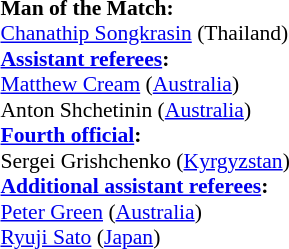<table style="width:100%; font-size:90%;">
<tr>
<td><br><strong>Man of the Match:</strong>
<br><a href='#'>Chanathip Songkrasin</a> (Thailand)<br><strong><a href='#'>Assistant referees</a>:</strong>
<br><a href='#'>Matthew Cream</a> (<a href='#'>Australia</a>)
<br>Anton Shchetinin (<a href='#'>Australia</a>)
<br><strong><a href='#'>Fourth official</a>:</strong>
<br>Sergei Grishchenko (<a href='#'>Kyrgyzstan</a>)
<br><strong><a href='#'>Additional assistant referees</a>:</strong>
<br><a href='#'>Peter Green</a> (<a href='#'>Australia</a>)
<br><a href='#'>Ryuji Sato</a> (<a href='#'>Japan</a>)</td>
</tr>
</table>
